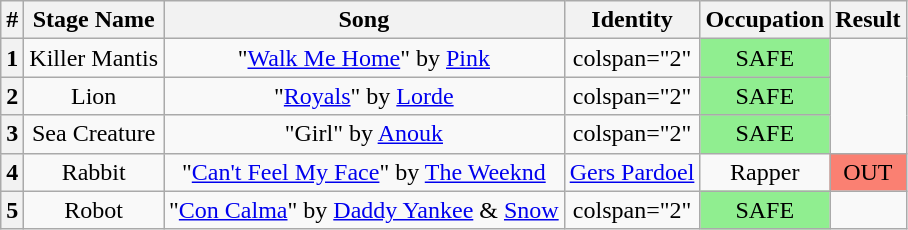<table class="wikitable plainrowheaders" style="text-align: center;">
<tr>
<th>#</th>
<th>Stage Name</th>
<th>Song</th>
<th>Identity</th>
<th>Occupation</th>
<th>Result</th>
</tr>
<tr>
<th>1</th>
<td>Killer Mantis</td>
<td>"<a href='#'>Walk Me Home</a>" by <a href='#'>Pink</a></td>
<td>colspan="2" </td>
<td bgcolor="lightgreen">SAFE</td>
</tr>
<tr>
<th>2</th>
<td>Lion</td>
<td>"<a href='#'>Royals</a>" by <a href='#'>Lorde</a></td>
<td>colspan="2" </td>
<td bgcolor="lightgreen">SAFE</td>
</tr>
<tr>
<th>3</th>
<td>Sea Creature</td>
<td>"Girl" by <a href='#'>Anouk</a></td>
<td>colspan="2" </td>
<td bgcolor="lightgreen">SAFE</td>
</tr>
<tr>
<th>4</th>
<td>Rabbit</td>
<td>"<a href='#'>Can't Feel My Face</a>" by <a href='#'>The Weeknd</a></td>
<td><a href='#'>Gers Pardoel</a></td>
<td>Rapper</td>
<td bgcolor="salmon">OUT</td>
</tr>
<tr>
<th>5</th>
<td>Robot</td>
<td>"<a href='#'>Con Calma</a>" by <a href='#'>Daddy Yankee</a> & <a href='#'>Snow</a></td>
<td>colspan="2" </td>
<td bgcolor="lightgreen">SAFE</td>
</tr>
</table>
